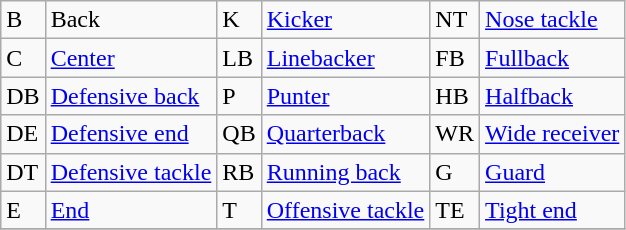<table class="wikitable">
<tr>
<td>B</td>
<td>Back</td>
<td>K</td>
<td><a href='#'>Kicker</a></td>
<td>NT</td>
<td><a href='#'>Nose tackle</a></td>
</tr>
<tr>
<td>C</td>
<td><a href='#'>Center</a></td>
<td>LB</td>
<td><a href='#'>Linebacker</a></td>
<td>FB</td>
<td><a href='#'>Fullback</a></td>
</tr>
<tr>
<td>DB</td>
<td><a href='#'>Defensive back</a></td>
<td>P</td>
<td><a href='#'>Punter</a></td>
<td>HB</td>
<td><a href='#'>Halfback</a></td>
</tr>
<tr>
<td>DE</td>
<td><a href='#'>Defensive end</a></td>
<td>QB</td>
<td><a href='#'>Quarterback</a></td>
<td>WR</td>
<td><a href='#'>Wide receiver</a></td>
</tr>
<tr>
<td>DT</td>
<td><a href='#'>Defensive tackle</a></td>
<td>RB</td>
<td><a href='#'>Running back</a></td>
<td>G</td>
<td><a href='#'>Guard</a></td>
</tr>
<tr>
<td>E</td>
<td><a href='#'>End</a></td>
<td>T</td>
<td><a href='#'>Offensive tackle</a></td>
<td>TE</td>
<td><a href='#'>Tight end</a></td>
</tr>
<tr>
</tr>
</table>
